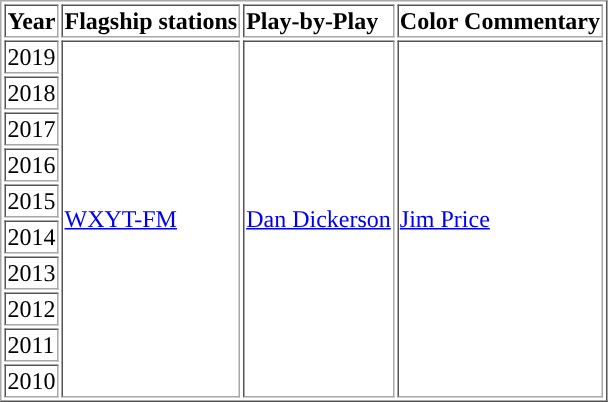<table border="1" cellpadding="1">
<tr>
<td><strong>Year</strong></td>
<td><strong>Flagship stations</strong></td>
<td><strong>Play-by-Play</strong></td>
<td><strong>Color Commentary</strong></td>
</tr>
<tr>
<td>2019</td>
<td rowspan=10><a href='#'>WXYT-FM</a></td>
<td rowspan=10><a href='#'>Dan Dickerson</a></td>
<td rowspan=10><a href='#'>Jim Price</a></td>
</tr>
<tr>
<td>2018</td>
</tr>
<tr>
<td>2017</td>
</tr>
<tr>
<td>2016</td>
</tr>
<tr>
<td>2015</td>
</tr>
<tr>
<td>2014</td>
</tr>
<tr>
<td>2013</td>
</tr>
<tr>
<td>2012</td>
</tr>
<tr>
<td>2011</td>
</tr>
<tr>
<td>2010</td>
</tr>
</table>
